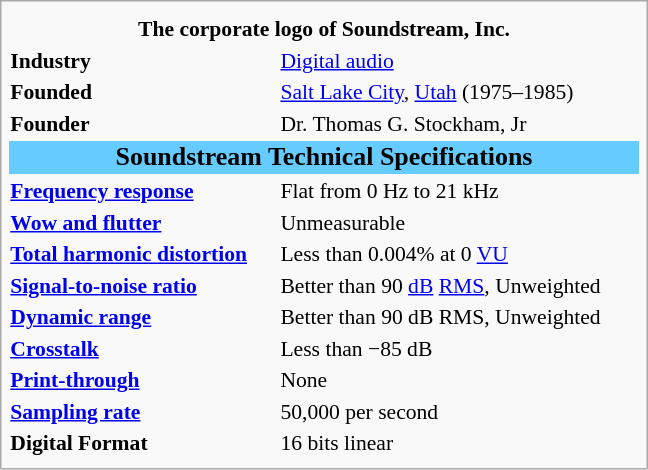<table class="infobox" style="width: 30em; font-size: 90%; text-align: left">
<tr>
<th colspan=2 align=center></th>
</tr>
<tr>
<th colspan=2 align=center>The corporate logo of Soundstream, Inc.</th>
</tr>
<tr>
<th>Industry</th>
<td><a href='#'>Digital audio</a></td>
</tr>
<tr>
<th>Founded</th>
<td><a href='#'>Salt Lake City</a>, <a href='#'>Utah</a> (1975–1985)</td>
</tr>
<tr>
<th>Founder</th>
<td>Dr. Thomas G. Stockham, Jr</td>
</tr>
<tr>
<th colspan="2" style="text-align:center; font-size: larger; background-color: #6cf; color: #000;">Soundstream Technical Specifications</th>
</tr>
<tr>
<th><a href='#'>Frequency response</a></th>
<td>Flat from 0 Hz to 21 kHz</td>
</tr>
<tr>
<th><a href='#'>Wow and flutter</a></th>
<td>Unmeasurable</td>
</tr>
<tr>
<th><a href='#'>Total harmonic distortion</a></th>
<td>Less than 0.004% at 0 <a href='#'>VU</a></td>
</tr>
<tr>
<th><a href='#'>Signal-to-noise ratio</a></th>
<td>Better than 90 <a href='#'>dB</a> <a href='#'>RMS</a>, Unweighted</td>
</tr>
<tr>
<th><a href='#'>Dynamic range</a></th>
<td>Better than 90 dB RMS, Unweighted</td>
</tr>
<tr>
<th><a href='#'>Crosstalk</a></th>
<td>Less than −85 dB</td>
</tr>
<tr>
<th><a href='#'>Print-through</a></th>
<td>None</td>
</tr>
<tr>
<th><a href='#'>Sampling rate</a></th>
<td>50,000 per second</td>
</tr>
<tr>
<th>Digital Format</th>
<td>16 bits linear</td>
</tr>
<tr>
</tr>
</table>
